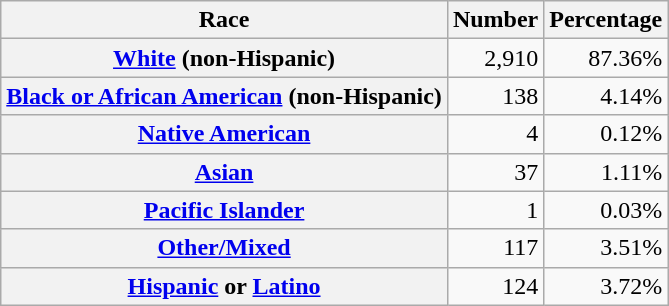<table class="wikitable" style="text-align:right">
<tr>
<th scope="col">Race</th>
<th scope="col">Number</th>
<th scope="col">Percentage</th>
</tr>
<tr>
<th scope="row"><a href='#'>White</a> (non-Hispanic)</th>
<td>2,910</td>
<td>87.36%</td>
</tr>
<tr>
<th scope="row"><a href='#'>Black or African American</a> (non-Hispanic)</th>
<td>138</td>
<td>4.14%</td>
</tr>
<tr>
<th scope="row"><a href='#'>Native American</a></th>
<td>4</td>
<td>0.12%</td>
</tr>
<tr>
<th scope="row"><a href='#'>Asian</a></th>
<td>37</td>
<td>1.11%</td>
</tr>
<tr>
<th scope="row"><a href='#'>Pacific Islander</a></th>
<td>1</td>
<td>0.03%</td>
</tr>
<tr>
<th scope="row"><a href='#'>Other/Mixed</a></th>
<td>117</td>
<td>3.51%</td>
</tr>
<tr>
<th scope="row"><a href='#'>Hispanic</a> or <a href='#'>Latino</a></th>
<td>124</td>
<td>3.72%</td>
</tr>
</table>
